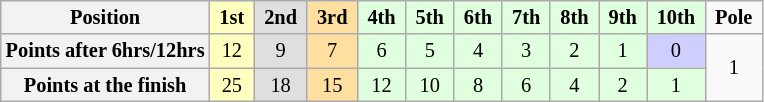<table class="wikitable" style="font-size:85%; text-align:center">
<tr>
<th>Position</th>
<td style="background:#FFFFBF;"> <strong>1st</strong> </td>
<td style="background:#DFDFDF;"> <strong>2nd</strong> </td>
<td style="background:#FFDF9F;"> <strong>3rd</strong> </td>
<td style="background:#DFFFDF;"> <strong>4th</strong> </td>
<td style="background:#DFFFDF;"> <strong>5th</strong> </td>
<td style="background:#DFFFDF;"> <strong>6th</strong> </td>
<td style="background:#DFFFDF;"> <strong>7th</strong> </td>
<td style="background:#DFFFDF;"> <strong>8th</strong> </td>
<td style="background:#DFFFDF;"> <strong>9th</strong> </td>
<td style="background:#DFFFDF;"> <strong>10th</strong> </td>
<td> <strong>Pole</strong> </td>
</tr>
<tr>
<th>Points after 6hrs/12hrs</th>
<td style="background:#FFFFBF;">12</td>
<td style="background:#DFDFDF;">9</td>
<td style="background:#FFDF9F;">7</td>
<td style="background:#DFFFDF;">6</td>
<td style="background:#DFFFDF;">5</td>
<td style="background:#DFFFDF;">4</td>
<td style="background:#DFFFDF;">3</td>
<td style="background:#DFFFDF;">2</td>
<td style="background:#DFFFDF;">1</td>
<td style="background:#CFCFFF;">0</td>
<td rowspan=2>1</td>
</tr>
<tr>
<th>Points at the finish</th>
<td style="background:#FFFFBF;">25</td>
<td style="background:#DFDFDF;">18</td>
<td style="background:#FFDF9F;">15</td>
<td style="background:#DFFFDF;">12</td>
<td style="background:#DFFFDF;">10</td>
<td style="background:#DFFFDF;">8</td>
<td style="background:#DFFFDF;">6</td>
<td style="background:#DFFFDF;">4</td>
<td style="background:#DFFFDF;">2</td>
<td style="background:#DFFFDF;">1</td>
</tr>
</table>
